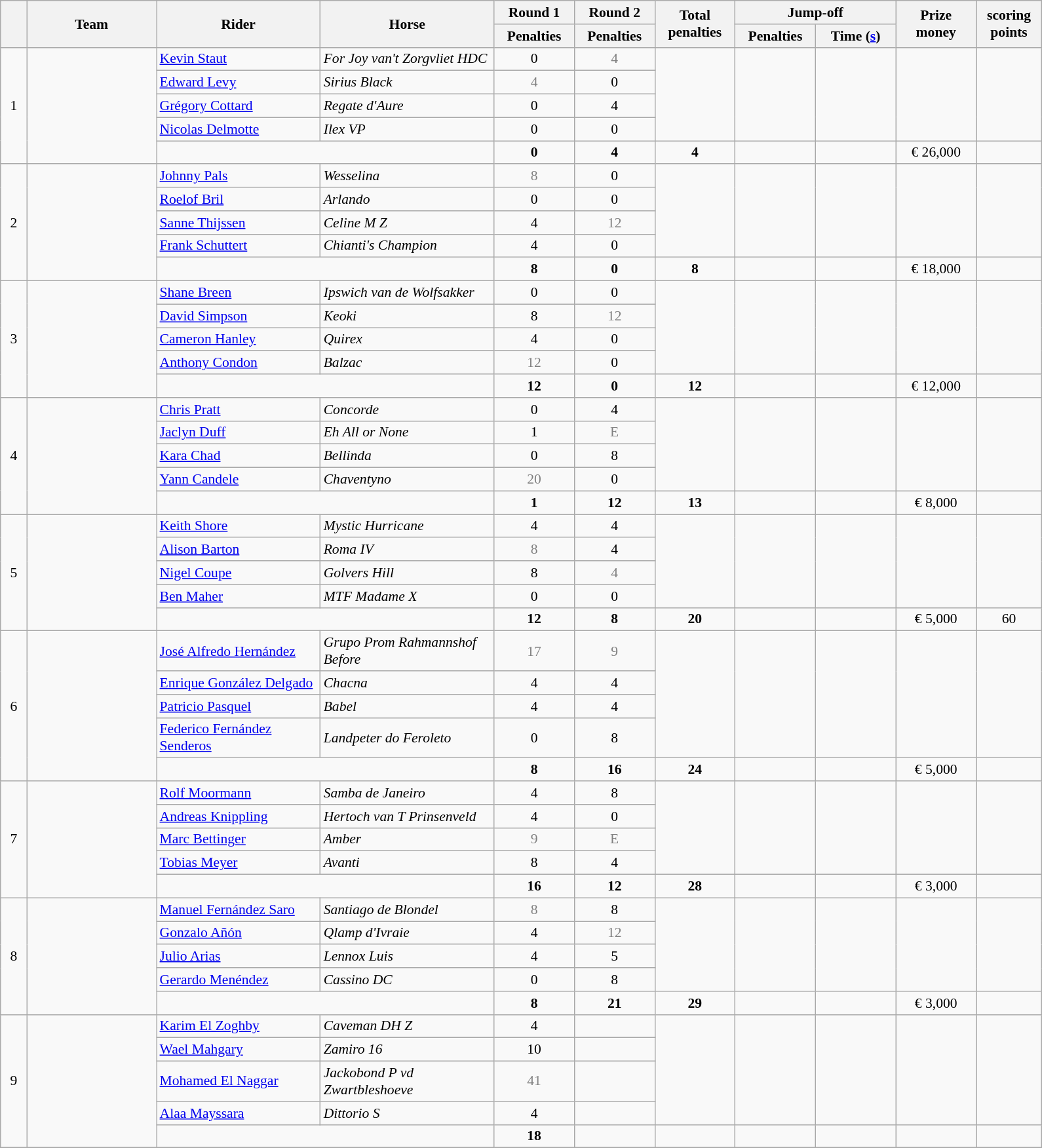<table class="wikitable" style="font-size: 90%; text-align:center">
<tr>
<th rowspan=2 width=20></th>
<th rowspan=2 width=125>Team</th>
<th rowspan=2 width=160>Rider</th>
<th rowspan=2 width=170>Horse</th>
<th>Round 1</th>
<th>Round 2</th>
<th rowspan=2 width=75>Total penalties</th>
<th colspan=2>Jump-off</th>
<th rowspan=2 width=75>Prize<br>money</th>
<th rowspan=2 width=60>scoring<br>points</th>
</tr>
<tr>
<th width=75>Penalties</th>
<th width=75>Penalties</th>
<th width=75>Penalties</th>
<th width=75>Time (<a href='#'>s</a>)</th>
</tr>
<tr>
<td rowspan=5>1</td>
<td rowspan=5 align=left></td>
<td align=left><a href='#'>Kevin Staut</a></td>
<td align=left><em>For Joy van't Zorgvliet HDC</em></td>
<td>0</td>
<td style=color:gray>4</td>
<td rowspan=4></td>
<td rowspan=4></td>
<td rowspan=4></td>
<td rowspan=4></td>
<td rowspan=4></td>
</tr>
<tr>
<td align=left><a href='#'>Edward Levy</a></td>
<td align=left><em>Sirius Black</em></td>
<td style=color:gray>4</td>
<td>0</td>
</tr>
<tr>
<td align=left><a href='#'>Grégory Cottard</a></td>
<td align=left><em>Regate d'Aure</em></td>
<td>0</td>
<td>4</td>
</tr>
<tr>
<td align=left><a href='#'>Nicolas Delmotte</a></td>
<td align=left><em>Ilex VP</em></td>
<td align=center>0</td>
<td align=center>0</td>
</tr>
<tr>
<td colspan=2></td>
<td><strong>0</strong></td>
<td><strong>4</strong></td>
<td><strong>4</strong></td>
<td></td>
<td></td>
<td>€ 26,000</td>
<td></td>
</tr>
<tr>
<td rowspan=5>2</td>
<td rowspan=5 align=left></td>
<td align=left><a href='#'>Johnny Pals</a></td>
<td align=left><em>Wesselina</em></td>
<td style=color:gray>8</td>
<td>0</td>
<td rowspan=4></td>
<td rowspan=4></td>
<td rowspan=4></td>
<td rowspan=4></td>
<td rowspan=4></td>
</tr>
<tr>
<td align=left><a href='#'>Roelof Bril</a></td>
<td align=left><em>Arlando</em></td>
<td>0</td>
<td>0</td>
</tr>
<tr>
<td align=left><a href='#'>Sanne Thijssen</a></td>
<td align=left><em>Celine M Z</em></td>
<td>4</td>
<td style=color:gray>12</td>
</tr>
<tr>
<td align=left><a href='#'>Frank Schuttert</a></td>
<td align=left><em>Chianti's Champion</em></td>
<td>4</td>
<td>0</td>
</tr>
<tr>
<td colspan=2></td>
<td><strong>8</strong></td>
<td><strong>0</strong></td>
<td><strong>8</strong></td>
<td></td>
<td></td>
<td>€ 18,000</td>
<td></td>
</tr>
<tr>
<td rowspan=5>3</td>
<td rowspan=5 align=left></td>
<td align=left><a href='#'>Shane Breen</a></td>
<td align=left><em>Ipswich van de Wolfsakker</em></td>
<td>0</td>
<td>0</td>
<td rowspan=4></td>
<td rowspan=4></td>
<td rowspan=4></td>
<td rowspan=4></td>
<td rowspan=4></td>
</tr>
<tr>
<td align=left><a href='#'>David Simpson</a></td>
<td align=left><em>Keoki</em></td>
<td>8</td>
<td style=color:gray>12</td>
</tr>
<tr>
<td align=left><a href='#'>Cameron Hanley</a></td>
<td align=left><em>Quirex</em></td>
<td>4</td>
<td>0</td>
</tr>
<tr>
<td align=left><a href='#'>Anthony Condon</a></td>
<td align=left><em>Balzac</em></td>
<td style=color:gray>12</td>
<td>0</td>
</tr>
<tr>
<td colspan=2></td>
<td><strong>12</strong></td>
<td><strong>0</strong></td>
<td><strong>12</strong></td>
<td></td>
<td></td>
<td>€ 12,000</td>
<td></td>
</tr>
<tr>
<td rowspan=5>4</td>
<td rowspan=5 align=left></td>
<td align=left><a href='#'>Chris Pratt</a></td>
<td align=left><em>Concorde</em></td>
<td>0</td>
<td>4</td>
<td rowspan=4></td>
<td rowspan=4></td>
<td rowspan=4></td>
<td rowspan=4></td>
<td rowspan=4></td>
</tr>
<tr>
<td align=left><a href='#'>Jaclyn Duff</a></td>
<td align=left><em>Eh All or None</em></td>
<td>1</td>
<td style=color:gray>E</td>
</tr>
<tr>
<td align=left><a href='#'>Kara Chad</a></td>
<td align=left><em>Bellinda</em></td>
<td>0</td>
<td>8</td>
</tr>
<tr>
<td align=left><a href='#'>Yann Candele</a></td>
<td align=left><em>Chaventyno</em></td>
<td style=color:gray>20</td>
<td>0</td>
</tr>
<tr>
<td colspan=2></td>
<td><strong>1</strong></td>
<td><strong>12</strong></td>
<td><strong>13</strong></td>
<td></td>
<td></td>
<td>€ 8,000</td>
<td></td>
</tr>
<tr>
<td rowspan=5>5</td>
<td rowspan=5 align=left></td>
<td align=left><a href='#'>Keith Shore</a></td>
<td align=left><em>Mystic Hurricane</em></td>
<td>4</td>
<td>4</td>
<td rowspan=4></td>
<td rowspan=4></td>
<td rowspan=4></td>
<td rowspan=4></td>
<td rowspan=4></td>
</tr>
<tr>
<td align=left><a href='#'>Alison Barton</a></td>
<td align=left><em>Roma IV</em></td>
<td style=color:gray>8</td>
<td>4</td>
</tr>
<tr>
<td align=left><a href='#'>Nigel Coupe</a></td>
<td align=left><em>Golvers Hill</em></td>
<td>8</td>
<td style=color:gray>4</td>
</tr>
<tr>
<td align=left><a href='#'>Ben Maher</a></td>
<td align=left><em>MTF Madame X</em></td>
<td>0</td>
<td>0</td>
</tr>
<tr>
<td colspan=2></td>
<td><strong>12</strong></td>
<td><strong>8</strong></td>
<td><strong>20</strong></td>
<td></td>
<td></td>
<td>€ 5,000</td>
<td>60</td>
</tr>
<tr>
<td rowspan=5>6</td>
<td rowspan=5 align=left></td>
<td align=left><a href='#'>José Alfredo Hernández</a></td>
<td align=left><em>Grupo Prom Rahmannshof Before</em></td>
<td style=color:gray>17</td>
<td style=color:gray>9</td>
<td rowspan=4></td>
<td rowspan=4></td>
<td rowspan=4></td>
<td rowspan=4></td>
<td rowspan=4></td>
</tr>
<tr>
<td align=left><a href='#'>Enrique González Delgado</a></td>
<td align=left><em>Chacna</em></td>
<td>4</td>
<td>4</td>
</tr>
<tr>
<td align=left><a href='#'>Patricio Pasquel</a></td>
<td align=left><em>Babel</em></td>
<td>4</td>
<td>4</td>
</tr>
<tr>
<td align=left><a href='#'>Federico Fernández Senderos</a></td>
<td align=left><em>Landpeter do Feroleto</em></td>
<td>0</td>
<td>8</td>
</tr>
<tr>
<td colspan=2></td>
<td><strong>8</strong></td>
<td><strong>16</strong></td>
<td><strong>24</strong></td>
<td></td>
<td></td>
<td>€ 5,000</td>
<td></td>
</tr>
<tr>
<td rowspan=5>7</td>
<td rowspan=5 align=left></td>
<td align=left><a href='#'>Rolf Moormann</a></td>
<td align=left><em>Samba de Janeiro</em></td>
<td>4</td>
<td>8</td>
<td rowspan=4></td>
<td rowspan=4></td>
<td rowspan=4></td>
<td rowspan=4></td>
<td rowspan=4></td>
</tr>
<tr>
<td align=left><a href='#'>Andreas Knippling</a></td>
<td align=left><em>Hertoch van T Prinsenveld</em></td>
<td>4</td>
<td>0</td>
</tr>
<tr>
<td align=left><a href='#'>Marc Bettinger</a></td>
<td align=left><em>Amber</em></td>
<td style=color:gray>9</td>
<td style=color:gray>E</td>
</tr>
<tr>
<td align=left><a href='#'>Tobias Meyer</a></td>
<td align=left><em>Avanti</em></td>
<td>8</td>
<td>4</td>
</tr>
<tr>
<td colspan=2></td>
<td><strong>16</strong></td>
<td><strong>12</strong></td>
<td><strong>28</strong></td>
<td></td>
<td></td>
<td>€ 3,000</td>
<td></td>
</tr>
<tr>
<td rowspan=5>8</td>
<td rowspan=5 align=left></td>
<td align=left><a href='#'>Manuel Fernández Saro</a></td>
<td align=left><em>Santiago de Blondel</em></td>
<td style=color:gray>8</td>
<td>8</td>
<td rowspan=4></td>
<td rowspan=4></td>
<td rowspan=4></td>
<td rowspan=4></td>
<td rowspan=4></td>
</tr>
<tr>
<td align=left><a href='#'>Gonzalo Añón</a></td>
<td align=left><em>Qlamp d'Ivraie</em></td>
<td>4</td>
<td style=color:gray>12</td>
</tr>
<tr>
<td align=left><a href='#'>Julio Arias</a></td>
<td align=left><em>Lennox Luis</em></td>
<td>4</td>
<td>5</td>
</tr>
<tr>
<td align=left><a href='#'>Gerardo Menéndez</a></td>
<td align=left><em>Cassino DC</em></td>
<td>0</td>
<td>8</td>
</tr>
<tr>
<td colspan=2></td>
<td><strong>8</strong></td>
<td><strong>21</strong></td>
<td><strong>29</strong></td>
<td></td>
<td></td>
<td>€ 3,000</td>
<td></td>
</tr>
<tr>
<td rowspan=5>9</td>
<td rowspan=5 align=left></td>
<td align=left><a href='#'>Karim El Zoghby</a></td>
<td align=left><em>Caveman DH Z</em></td>
<td>4</td>
<td></td>
<td rowspan=4></td>
<td rowspan=4></td>
<td rowspan=4></td>
<td rowspan=4></td>
<td rowspan=4></td>
</tr>
<tr>
<td align=left><a href='#'>Wael Mahgary</a></td>
<td align=left><em>Zamiro 16</em></td>
<td>10</td>
<td></td>
</tr>
<tr>
<td align=left><a href='#'>Mohamed El Naggar</a></td>
<td align=left><em>Jackobond P vd Zwartbleshoeve</em></td>
<td style=color:gray>41</td>
<td></td>
</tr>
<tr>
<td align=left><a href='#'>Alaa Mayssara</a></td>
<td align=left><em>Dittorio S</em></td>
<td>4</td>
<td></td>
</tr>
<tr>
<td colspan=2></td>
<td><strong>18</strong></td>
<td></td>
<td></td>
<td></td>
<td></td>
<td></td>
<td></td>
</tr>
<tr>
</tr>
</table>
